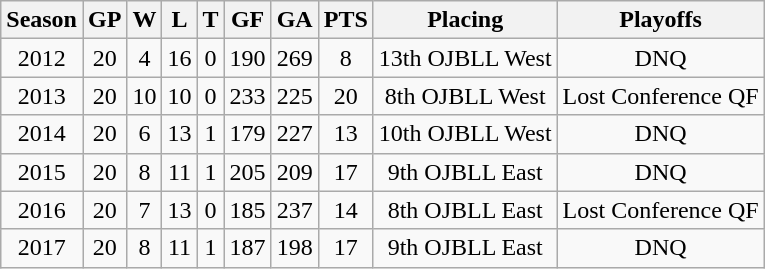<table class="wikitable" style="text-align:center">
<tr>
<th>Season</th>
<th>GP</th>
<th>W</th>
<th>L</th>
<th>T</th>
<th>GF</th>
<th>GA</th>
<th>PTS</th>
<th>Placing</th>
<th>Playoffs</th>
</tr>
<tr>
<td>2012</td>
<td>20</td>
<td>4</td>
<td>16</td>
<td>0</td>
<td>190</td>
<td>269</td>
<td>8</td>
<td>13th OJBLL West</td>
<td>DNQ</td>
</tr>
<tr>
<td>2013</td>
<td>20</td>
<td>10</td>
<td>10</td>
<td>0</td>
<td>233</td>
<td>225</td>
<td>20</td>
<td>8th OJBLL West</td>
<td>Lost Conference QF</td>
</tr>
<tr>
<td>2014</td>
<td>20</td>
<td>6</td>
<td>13</td>
<td>1</td>
<td>179</td>
<td>227</td>
<td>13</td>
<td>10th OJBLL West</td>
<td>DNQ</td>
</tr>
<tr>
<td>2015</td>
<td>20</td>
<td>8</td>
<td>11</td>
<td>1</td>
<td>205</td>
<td>209</td>
<td>17</td>
<td>9th OJBLL East</td>
<td>DNQ</td>
</tr>
<tr>
<td>2016</td>
<td>20</td>
<td>7</td>
<td>13</td>
<td>0</td>
<td>185</td>
<td>237</td>
<td>14</td>
<td>8th OJBLL East</td>
<td>Lost Conference QF</td>
</tr>
<tr>
<td>2017</td>
<td>20</td>
<td>8</td>
<td>11</td>
<td>1</td>
<td>187</td>
<td>198</td>
<td>17</td>
<td>9th OJBLL East</td>
<td>DNQ</td>
</tr>
</table>
